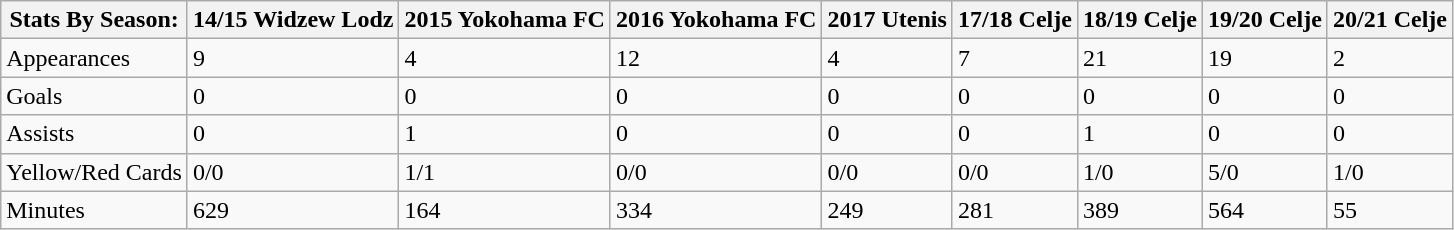<table class="wikitable">
<tr>
<th>Stats By Season:</th>
<th>14/15 Widzew Lodz</th>
<th>2015 Yokohama FC</th>
<th>2016 Yokohama FC</th>
<th>2017 Utenis</th>
<th>17/18 Celje</th>
<th>18/19 Celje</th>
<th>19/20 Celje</th>
<th>20/21 Celje</th>
</tr>
<tr>
<td>Appearances</td>
<td>9</td>
<td>4</td>
<td>12</td>
<td>4</td>
<td>7</td>
<td>21</td>
<td>19</td>
<td>2</td>
</tr>
<tr>
<td>Goals</td>
<td>0</td>
<td>0</td>
<td>0</td>
<td>0</td>
<td>0</td>
<td>0</td>
<td>0</td>
<td>0</td>
</tr>
<tr>
<td>Assists</td>
<td>0</td>
<td>1</td>
<td>0</td>
<td>0</td>
<td>0</td>
<td>1</td>
<td>0</td>
<td>0</td>
</tr>
<tr>
<td>Yellow/Red Cards</td>
<td>0/0</td>
<td>1/1</td>
<td>0/0</td>
<td>0/0</td>
<td>0/0</td>
<td>1/0</td>
<td>5/0</td>
<td>1/0</td>
</tr>
<tr>
<td>Minutes</td>
<td>629</td>
<td>164</td>
<td>334</td>
<td>249</td>
<td>281</td>
<td>389</td>
<td>564</td>
<td>55</td>
</tr>
</table>
